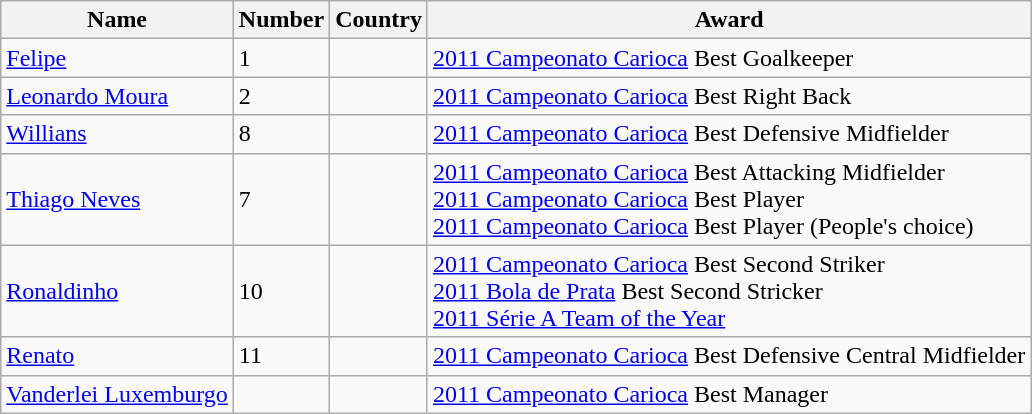<table class="wikitable">
<tr>
<th>Name</th>
<th>Number</th>
<th>Country</th>
<th>Award</th>
</tr>
<tr>
<td><a href='#'>Felipe</a></td>
<td>1</td>
<td></td>
<td><a href='#'>2011 Campeonato Carioca</a> Best Goalkeeper</td>
</tr>
<tr>
<td><a href='#'>Leonardo Moura</a></td>
<td>2</td>
<td></td>
<td><a href='#'>2011 Campeonato Carioca</a> Best Right Back</td>
</tr>
<tr>
<td><a href='#'>Willians</a></td>
<td>8</td>
<td></td>
<td><a href='#'>2011 Campeonato Carioca</a> Best Defensive Midfielder</td>
</tr>
<tr>
<td><a href='#'>Thiago Neves</a></td>
<td>7</td>
<td></td>
<td><a href='#'>2011 Campeonato Carioca</a> Best Attacking Midfielder <br> <a href='#'>2011 Campeonato Carioca</a> Best Player <br> <a href='#'>2011 Campeonato Carioca</a> Best Player (People's choice)</td>
</tr>
<tr>
<td><a href='#'>Ronaldinho</a></td>
<td>10</td>
<td></td>
<td><a href='#'>2011 Campeonato Carioca</a> Best Second Striker <br> <a href='#'>2011 Bola de Prata</a> Best Second Stricker <br> <a href='#'>2011 Série A Team of the Year</a></td>
</tr>
<tr>
<td><a href='#'>Renato</a></td>
<td>11</td>
<td></td>
<td><a href='#'>2011 Campeonato Carioca</a> Best Defensive Central Midfielder</td>
</tr>
<tr>
<td><a href='#'>Vanderlei Luxemburgo</a></td>
<td></td>
<td></td>
<td><a href='#'>2011 Campeonato Carioca</a> Best Manager</td>
</tr>
</table>
